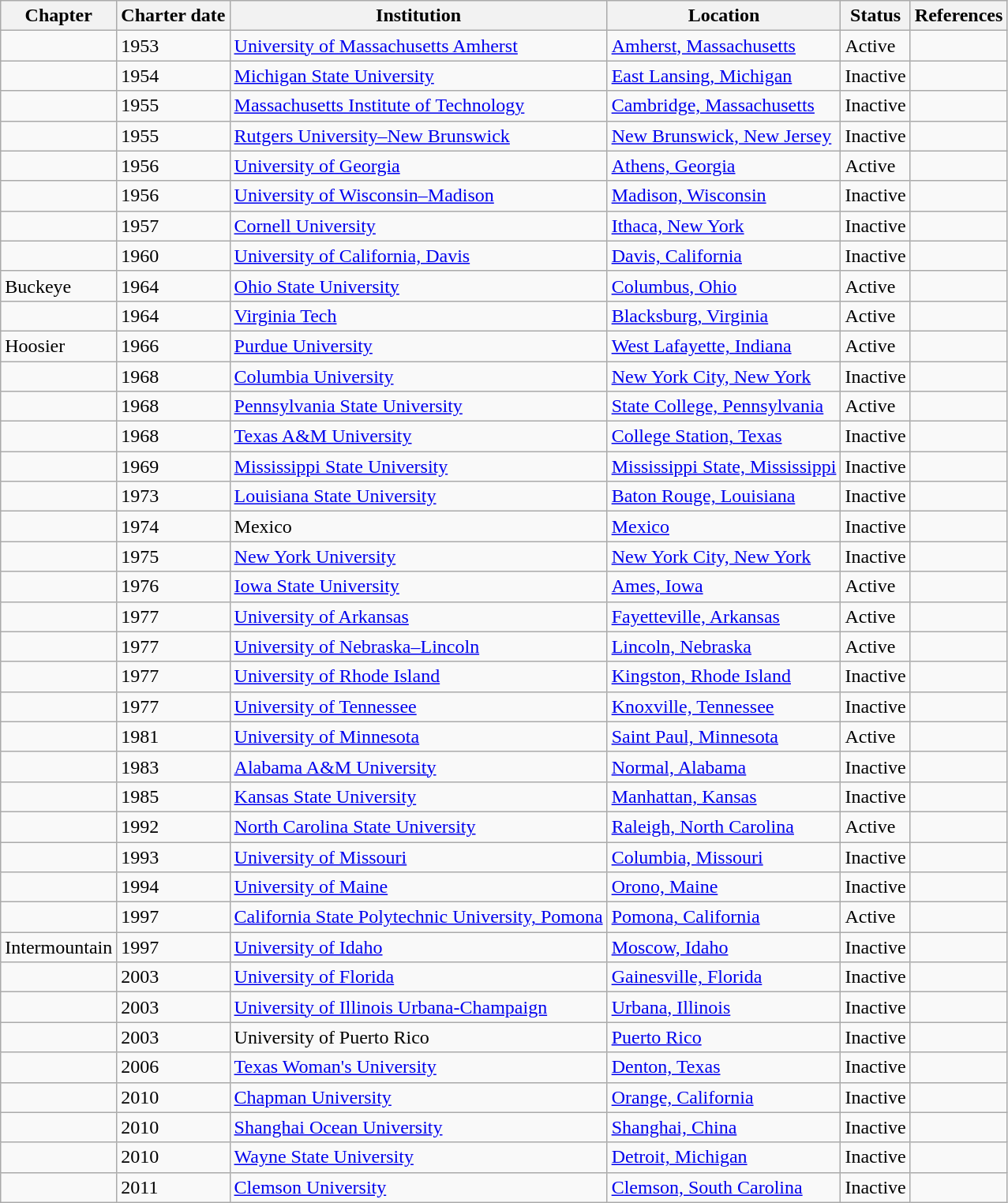<table class="wikitable sortable">
<tr>
<th>Chapter</th>
<th>Charter date</th>
<th>Institution</th>
<th>Location</th>
<th>Status</th>
<th>References</th>
</tr>
<tr>
<td></td>
<td>1953</td>
<td><a href='#'>University of Massachusetts Amherst</a></td>
<td><a href='#'>Amherst, Massachusetts</a></td>
<td>Active</td>
<td></td>
</tr>
<tr>
<td></td>
<td>1954</td>
<td><a href='#'>Michigan State University</a></td>
<td><a href='#'>East Lansing, Michigan</a></td>
<td>Inactive</td>
<td></td>
</tr>
<tr>
<td></td>
<td>1955</td>
<td><a href='#'>Massachusetts Institute of Technology</a></td>
<td><a href='#'>Cambridge, Massachusetts</a></td>
<td>Inactive</td>
<td></td>
</tr>
<tr>
<td></td>
<td>1955</td>
<td><a href='#'>Rutgers University–New Brunswick</a></td>
<td><a href='#'>New Brunswick, New Jersey</a></td>
<td>Inactive</td>
<td></td>
</tr>
<tr>
<td></td>
<td>1956</td>
<td><a href='#'>University of Georgia</a></td>
<td><a href='#'>Athens, Georgia</a></td>
<td>Active</td>
<td></td>
</tr>
<tr>
<td></td>
<td>1956</td>
<td><a href='#'>University of Wisconsin–Madison</a></td>
<td><a href='#'>Madison, Wisconsin</a></td>
<td>Inactive</td>
<td></td>
</tr>
<tr>
<td></td>
<td>1957</td>
<td><a href='#'>Cornell University</a></td>
<td><a href='#'>Ithaca, New York</a></td>
<td>Inactive</td>
<td></td>
</tr>
<tr>
<td></td>
<td>1960</td>
<td><a href='#'>University of California, Davis</a></td>
<td><a href='#'>Davis, California</a></td>
<td>Inactive</td>
<td></td>
</tr>
<tr>
<td>Buckeye</td>
<td>1964</td>
<td><a href='#'>Ohio State University</a></td>
<td><a href='#'>Columbus, Ohio</a></td>
<td>Active</td>
<td></td>
</tr>
<tr>
<td></td>
<td>1964</td>
<td><a href='#'>Virginia Tech</a></td>
<td><a href='#'>Blacksburg, Virginia</a></td>
<td>Active</td>
<td></td>
</tr>
<tr>
<td>Hoosier</td>
<td>1966</td>
<td><a href='#'>Purdue University</a></td>
<td><a href='#'>West Lafayette, Indiana</a></td>
<td>Active</td>
<td></td>
</tr>
<tr>
<td></td>
<td>1968</td>
<td><a href='#'>Columbia University</a></td>
<td><a href='#'>New York City, New York</a></td>
<td>Inactive</td>
<td></td>
</tr>
<tr>
<td></td>
<td>1968</td>
<td><a href='#'>Pennsylvania State University</a></td>
<td><a href='#'>State College, Pennsylvania</a></td>
<td>Active</td>
<td></td>
</tr>
<tr>
<td></td>
<td>1968</td>
<td><a href='#'>Texas A&M University</a></td>
<td><a href='#'>College Station, Texas</a></td>
<td>Inactive</td>
<td></td>
</tr>
<tr>
<td></td>
<td>1969</td>
<td><a href='#'>Mississippi State University</a></td>
<td><a href='#'>Mississippi State, Mississippi</a></td>
<td>Inactive</td>
<td></td>
</tr>
<tr>
<td></td>
<td>1973</td>
<td><a href='#'>Louisiana State University</a></td>
<td><a href='#'>Baton Rouge, Louisiana</a></td>
<td>Inactive</td>
<td></td>
</tr>
<tr>
<td></td>
<td>1974</td>
<td>Mexico</td>
<td><a href='#'>Mexico</a></td>
<td>Inactive</td>
<td></td>
</tr>
<tr>
<td></td>
<td>1975</td>
<td><a href='#'>New York University</a></td>
<td><a href='#'>New York City, New York</a></td>
<td>Inactive</td>
<td></td>
</tr>
<tr>
<td></td>
<td>1976</td>
<td><a href='#'>Iowa State University</a></td>
<td><a href='#'>Ames, Iowa</a></td>
<td>Active</td>
<td></td>
</tr>
<tr>
<td></td>
<td>1977</td>
<td><a href='#'>University of Arkansas</a></td>
<td><a href='#'>Fayetteville, Arkansas</a></td>
<td>Active</td>
<td></td>
</tr>
<tr>
<td></td>
<td>1977</td>
<td><a href='#'>University of Nebraska–Lincoln</a></td>
<td><a href='#'>Lincoln, Nebraska</a></td>
<td>Active</td>
<td></td>
</tr>
<tr>
<td></td>
<td>1977</td>
<td><a href='#'>University of Rhode Island</a></td>
<td><a href='#'>Kingston, Rhode Island</a></td>
<td>Inactive</td>
<td></td>
</tr>
<tr>
<td></td>
<td>1977</td>
<td><a href='#'>University of Tennessee</a></td>
<td><a href='#'>Knoxville, Tennessee</a></td>
<td>Inactive</td>
<td></td>
</tr>
<tr>
<td></td>
<td>1981</td>
<td><a href='#'>University of Minnesota</a></td>
<td><a href='#'>Saint Paul, Minnesota</a></td>
<td>Active</td>
<td></td>
</tr>
<tr>
<td></td>
<td>1983</td>
<td><a href='#'>Alabama A&M University</a></td>
<td><a href='#'>Normal, Alabama</a></td>
<td>Inactive</td>
<td></td>
</tr>
<tr>
<td></td>
<td>1985</td>
<td><a href='#'>Kansas State University</a></td>
<td><a href='#'>Manhattan, Kansas</a></td>
<td>Inactive</td>
<td></td>
</tr>
<tr>
<td></td>
<td>1992</td>
<td><a href='#'>North Carolina State University</a></td>
<td><a href='#'>Raleigh, North Carolina</a></td>
<td>Active</td>
<td></td>
</tr>
<tr>
<td></td>
<td>1993</td>
<td><a href='#'>University of Missouri</a></td>
<td><a href='#'>Columbia, Missouri</a></td>
<td>Inactive</td>
<td></td>
</tr>
<tr>
<td></td>
<td>1994</td>
<td><a href='#'>University of Maine</a></td>
<td><a href='#'>Orono, Maine</a></td>
<td>Inactive</td>
<td></td>
</tr>
<tr>
<td></td>
<td>1997</td>
<td><a href='#'>California State Polytechnic University, Pomona</a></td>
<td><a href='#'>Pomona, California</a></td>
<td>Active</td>
<td></td>
</tr>
<tr>
<td>Intermountain</td>
<td>1997</td>
<td><a href='#'>University of Idaho</a></td>
<td><a href='#'>Moscow, Idaho</a></td>
<td>Inactive</td>
<td></td>
</tr>
<tr>
<td></td>
<td>2003</td>
<td><a href='#'>University of Florida</a></td>
<td><a href='#'>Gainesville, Florida</a></td>
<td>Inactive</td>
<td></td>
</tr>
<tr>
<td></td>
<td>2003</td>
<td><a href='#'>University of Illinois Urbana-Champaign</a></td>
<td><a href='#'>Urbana, Illinois</a></td>
<td>Inactive</td>
<td></td>
</tr>
<tr>
<td></td>
<td>2003</td>
<td>University of Puerto Rico</td>
<td><a href='#'>Puerto Rico</a></td>
<td>Inactive</td>
<td></td>
</tr>
<tr>
<td></td>
<td>2006</td>
<td><a href='#'>Texas Woman's University</a></td>
<td><a href='#'>Denton, Texas</a></td>
<td>Inactive</td>
<td></td>
</tr>
<tr>
<td></td>
<td>2010</td>
<td><a href='#'>Chapman University</a></td>
<td><a href='#'>Orange, California</a></td>
<td>Inactive</td>
<td></td>
</tr>
<tr>
<td></td>
<td>2010</td>
<td><a href='#'>Shanghai Ocean University</a></td>
<td><a href='#'>Shanghai, China</a></td>
<td>Inactive</td>
<td></td>
</tr>
<tr>
<td></td>
<td>2010</td>
<td><a href='#'>Wayne State University</a></td>
<td><a href='#'>Detroit, Michigan</a></td>
<td>Inactive</td>
<td></td>
</tr>
<tr>
<td></td>
<td>2011</td>
<td><a href='#'>Clemson University</a></td>
<td><a href='#'>Clemson, South Carolina</a></td>
<td>Inactive</td>
<td></td>
</tr>
</table>
